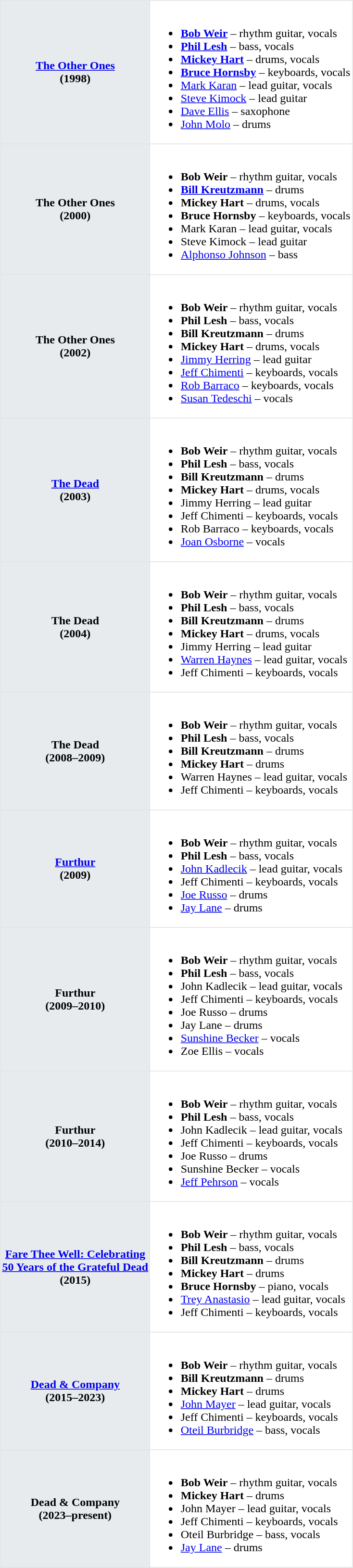<table class="toccolours" border=1 cellpadding=2 cellspacing=0 style="float: margin: 0 0 1em 1em; border-collapse: collapse; border: 1px solid #E2E2E2;">
<tr>
<th bgcolor="#E7EBEE"><a href='#'>The Other Ones</a><br>(1998)</th>
<td><br><ul><li><strong><a href='#'>Bob Weir</a></strong> – rhythm guitar, vocals</li><li><strong><a href='#'>Phil Lesh</a></strong> – bass, vocals</li><li><strong><a href='#'>Mickey Hart</a></strong> – drums, vocals</li><li><strong><a href='#'>Bruce Hornsby</a></strong> – keyboards, vocals</li><li><a href='#'>Mark Karan</a> – lead guitar, vocals</li><li><a href='#'>Steve Kimock</a> – lead guitar</li><li><a href='#'>Dave Ellis</a> – saxophone</li><li><a href='#'>John Molo</a> – drums</li></ul></td>
</tr>
<tr>
<th bgcolor="#E7EBEE">The Other Ones<br>(2000)</th>
<td><br><ul><li><strong>Bob Weir</strong> – rhythm guitar, vocals</li><li><strong><a href='#'>Bill Kreutzmann</a></strong> – drums</li><li><strong>Mickey Hart</strong> – drums, vocals</li><li><strong>Bruce Hornsby</strong> – keyboards, vocals</li><li>Mark Karan – lead guitar, vocals</li><li>Steve Kimock – lead guitar</li><li><a href='#'>Alphonso Johnson</a> – bass</li></ul></td>
</tr>
<tr>
<th bgcolor="#E7EBEE">The Other Ones<br>(2002)</th>
<td><br><ul><li><strong>Bob Weir</strong> – rhythm guitar, vocals</li><li><strong>Phil Lesh</strong> – bass, vocals</li><li><strong>Bill Kreutzmann</strong> – drums</li><li><strong>Mickey Hart</strong> – drums, vocals</li><li><a href='#'>Jimmy Herring</a> – lead guitar</li><li><a href='#'>Jeff Chimenti</a> – keyboards, vocals</li><li><a href='#'>Rob Barraco</a> – keyboards, vocals</li><li><a href='#'>Susan Tedeschi</a> – vocals</li></ul></td>
</tr>
<tr>
<th bgcolor="#E7EBEE"><a href='#'>The Dead</a><br>(2003)</th>
<td><br><ul><li><strong>Bob Weir</strong> – rhythm guitar, vocals</li><li><strong>Phil Lesh</strong> – bass, vocals</li><li><strong>Bill Kreutzmann</strong> – drums</li><li><strong>Mickey Hart</strong> – drums, vocals</li><li>Jimmy Herring – lead guitar</li><li>Jeff Chimenti – keyboards, vocals</li><li>Rob Barraco – keyboards, vocals</li><li><a href='#'>Joan Osborne</a> – vocals</li></ul></td>
</tr>
<tr>
<th bgcolor="#E7EBEE">The Dead<br>(2004)</th>
<td><br><ul><li><strong>Bob Weir</strong> – rhythm guitar, vocals</li><li><strong>Phil Lesh</strong> – bass, vocals</li><li><strong>Bill Kreutzmann</strong> – drums</li><li><strong>Mickey Hart</strong> – drums, vocals</li><li>Jimmy Herring – lead guitar</li><li><a href='#'>Warren Haynes</a> – lead guitar, vocals</li><li>Jeff Chimenti – keyboards, vocals</li></ul></td>
</tr>
<tr>
<th bgcolor="#E7EBEE">The Dead<br>(2008–2009)</th>
<td><br><ul><li><strong>Bob Weir</strong> – rhythm guitar, vocals</li><li><strong>Phil Lesh</strong> – bass, vocals</li><li><strong>Bill Kreutzmann</strong> – drums</li><li><strong>Mickey Hart</strong> – drums</li><li>Warren Haynes – lead guitar, vocals</li><li>Jeff Chimenti – keyboards, vocals</li></ul></td>
</tr>
<tr>
<th bgcolor="#E7EBEE"><a href='#'>Furthur</a><br>(2009)</th>
<td><br><ul><li><strong>Bob Weir</strong> – rhythm guitar, vocals</li><li><strong>Phil Lesh</strong> – bass, vocals</li><li><a href='#'>John Kadlecik</a> – lead guitar, vocals</li><li>Jeff Chimenti – keyboards, vocals</li><li><a href='#'>Joe Russo</a> – drums</li><li><a href='#'>Jay Lane</a> – drums</li></ul></td>
</tr>
<tr>
<th bgcolor="#E7EBEE">Furthur<br>(2009–2010)</th>
<td><br><ul><li><strong>Bob Weir</strong> – rhythm guitar, vocals</li><li><strong>Phil Lesh</strong> – bass, vocals</li><li>John Kadlecik – lead guitar, vocals</li><li>Jeff Chimenti – keyboards, vocals</li><li>Joe Russo – drums</li><li>Jay Lane – drums</li><li><a href='#'>Sunshine Becker</a> – vocals</li><li>Zoe Ellis – vocals</li></ul></td>
</tr>
<tr>
<th bgcolor="#E7EBEE">Furthur<br>(2010–2014)</th>
<td><br><ul><li><strong>Bob Weir</strong> – rhythm guitar, vocals</li><li><strong>Phil Lesh</strong> – bass, vocals</li><li>John Kadlecik – lead guitar, vocals</li><li>Jeff Chimenti – keyboards, vocals</li><li>Joe Russo – drums</li><li>Sunshine Becker – vocals</li><li><a href='#'>Jeff Pehrson</a> – vocals</li></ul></td>
</tr>
<tr>
<th bgcolor="#E7EBEE"><a href='#'>Fare Thee Well: Celebrating<br>50 Years of the Grateful Dead</a><br>(2015)</th>
<td><br><ul><li><strong>Bob Weir</strong> – rhythm guitar, vocals</li><li><strong>Phil Lesh</strong> – bass, vocals</li><li><strong>Bill Kreutzmann</strong> – drums</li><li><strong>Mickey Hart</strong> – drums</li><li><strong>Bruce Hornsby</strong> – piano, vocals</li><li><a href='#'>Trey Anastasio</a> – lead guitar, vocals</li><li>Jeff Chimenti – keyboards, vocals</li></ul></td>
</tr>
<tr>
<th bgcolor="#E7EBEE"><a href='#'>Dead & Company</a><br>(2015–2023)</th>
<td><br><ul><li><strong>Bob Weir</strong> – rhythm guitar, vocals</li><li><strong>Bill Kreutzmann</strong> – drums</li><li><strong>Mickey Hart</strong> – drums</li><li><a href='#'>John Mayer</a> – lead guitar, vocals</li><li>Jeff Chimenti – keyboards, vocals</li><li><a href='#'>Oteil Burbridge</a> – bass, vocals</li></ul></td>
</tr>
<tr>
<th bgcolor="#E7EBEE">Dead & Company<br>(2023–present)</th>
<td><br><ul><li><strong>Bob Weir</strong> – rhythm guitar, vocals</li><li><strong>Mickey Hart</strong> – drums</li><li>John Mayer – lead guitar, vocals</li><li>Jeff Chimenti – keyboards, vocals</li><li>Oteil Burbridge – bass, vocals</li><li><a href='#'>Jay Lane</a> – drums</li></ul></td>
</tr>
<tr>
</tr>
</table>
